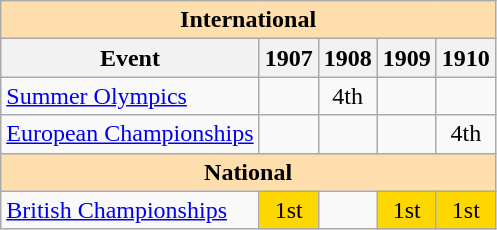<table class="wikitable" style="text-align:center">
<tr>
<th style="background-color: #ffdead; " colspan=5 align=center>International</th>
</tr>
<tr>
<th>Event</th>
<th>1907</th>
<th>1908</th>
<th>1909</th>
<th>1910</th>
</tr>
<tr>
<td align=left><a href='#'>Summer Olympics</a></td>
<td></td>
<td>4th</td>
<td></td>
<td></td>
</tr>
<tr>
<td align=left><a href='#'>European Championships</a></td>
<td></td>
<td></td>
<td></td>
<td>4th</td>
</tr>
<tr>
<th style="background-color: #ffdead; " colspan=5 align=center>National</th>
</tr>
<tr>
<td align=left><a href='#'>British Championships</a></td>
<td bgcolor=gold>1st</td>
<td></td>
<td bgcolor=gold>1st</td>
<td bgcolor=gold>1st</td>
</tr>
</table>
